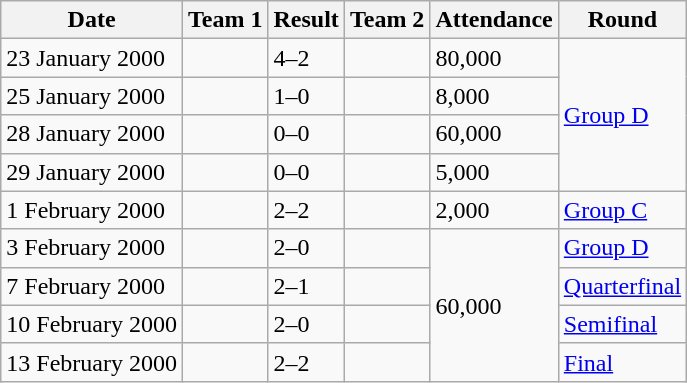<table class="wikitable" style="text-align: left;">
<tr>
<th>Date</th>
<th>Team 1</th>
<th>Result</th>
<th>Team 2</th>
<th>Attendance</th>
<th>Round</th>
</tr>
<tr>
<td>23 January 2000</td>
<td></td>
<td>4–2</td>
<td></td>
<td>80,000</td>
<td rowspan=4><a href='#'>Group D</a></td>
</tr>
<tr>
<td>25 January 2000</td>
<td></td>
<td>1–0</td>
<td></td>
<td>8,000</td>
</tr>
<tr>
<td>28 January 2000</td>
<td></td>
<td>0–0</td>
<td></td>
<td>60,000</td>
</tr>
<tr>
<td>29 January 2000</td>
<td></td>
<td>0–0</td>
<td></td>
<td>5,000</td>
</tr>
<tr>
<td>1 February 2000</td>
<td></td>
<td>2–2</td>
<td></td>
<td>2,000</td>
<td><a href='#'>Group C</a></td>
</tr>
<tr>
<td>3 February 2000</td>
<td></td>
<td>2–0</td>
<td></td>
<td rowspan=4>60,000</td>
<td><a href='#'>Group D</a></td>
</tr>
<tr>
<td>7 February 2000</td>
<td></td>
<td>2–1 </td>
<td></td>
<td><a href='#'>Quarterfinal</a></td>
</tr>
<tr>
<td>10 February 2000</td>
<td></td>
<td>2–0</td>
<td></td>
<td><a href='#'>Semifinal</a></td>
</tr>
<tr>
<td>13 February 2000</td>
<td></td>
<td>2–2  </td>
<td></td>
<td><a href='#'>Final</a></td>
</tr>
</table>
